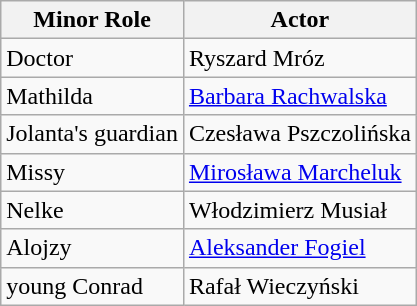<table class="wikitable">
<tr>
<th>Minor Role</th>
<th>Actor</th>
</tr>
<tr>
<td>Doctor</td>
<td>Ryszard Mróz</td>
</tr>
<tr>
<td>Mathilda</td>
<td><a href='#'>Barbara Rachwalska</a></td>
</tr>
<tr>
<td>Jolanta's guardian</td>
<td>Czesława Pszczolińska</td>
</tr>
<tr>
<td>Missy</td>
<td><a href='#'>Mirosława Marcheluk</a></td>
</tr>
<tr>
<td>Nelke</td>
<td>Włodzimierz Musiał</td>
</tr>
<tr>
<td>Alojzy</td>
<td><a href='#'>Aleksander Fogiel</a></td>
</tr>
<tr>
<td>young Conrad</td>
<td>Rafał Wieczyński</td>
</tr>
</table>
